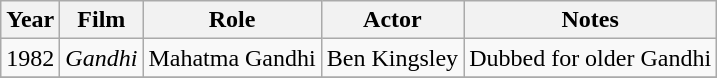<table class="wikitable sortable">
<tr>
<th>Year</th>
<th>Film</th>
<th>Role</th>
<th>Actor</th>
<th>Notes</th>
</tr>
<tr>
<td>1982</td>
<td><em>Gandhi</em></td>
<td>Mahatma Gandhi</td>
<td>Ben Kingsley</td>
<td>Dubbed for older Gandhi</td>
</tr>
<tr>
</tr>
</table>
